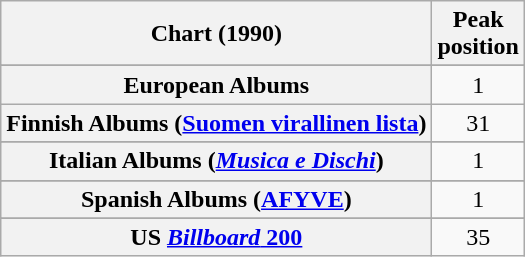<table class="wikitable plainrowheaders sortable" style="text-align:center">
<tr>
<th>Chart (1990)</th>
<th>Peak<br>position</th>
</tr>
<tr>
</tr>
<tr>
</tr>
<tr>
</tr>
<tr>
<th scope="row">European Albums</th>
<td align="center">1</td>
</tr>
<tr>
<th scope="row">Finnish Albums (<a href='#'>Suomen virallinen lista</a>)</th>
<td>31</td>
</tr>
<tr>
</tr>
<tr>
<th scope="row">Italian Albums (<em><a href='#'>Musica e Dischi</a></em>)</th>
<td>1</td>
</tr>
<tr>
</tr>
<tr>
</tr>
<tr>
<th scope="row">Spanish Albums (<a href='#'>AFYVE</a>)</th>
<td align="center">1</td>
</tr>
<tr>
</tr>
<tr>
</tr>
<tr>
</tr>
<tr>
<th scope="row">US <a href='#'><em>Billboard</em> 200</a></th>
<td align="center">35</td>
</tr>
</table>
